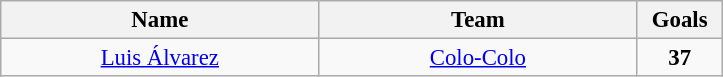<table class="wikitable" style="font-size:95%; text-align:center;">
<tr>
<th width="205">Name</th>
<th width="205">Team</th>
<th width="50">Goals</th>
</tr>
<tr>
<td> <a href='#'>Luis Álvarez</a></td>
<td><a href='#'>Colo-Colo</a></td>
<td><strong>37</strong></td>
</tr>
</table>
